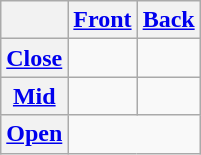<table class="wikitable" style="text-align: center;">
<tr>
<th></th>
<th><a href='#'>Front</a></th>
<th><a href='#'>Back</a></th>
</tr>
<tr>
<th><a href='#'>Close</a></th>
<td> </td>
<td> </td>
</tr>
<tr>
<th><a href='#'>Mid</a></th>
<td></td>
<td></td>
</tr>
<tr>
<th><a href='#'>Open</a></th>
<td colspan="2"> </td>
</tr>
</table>
